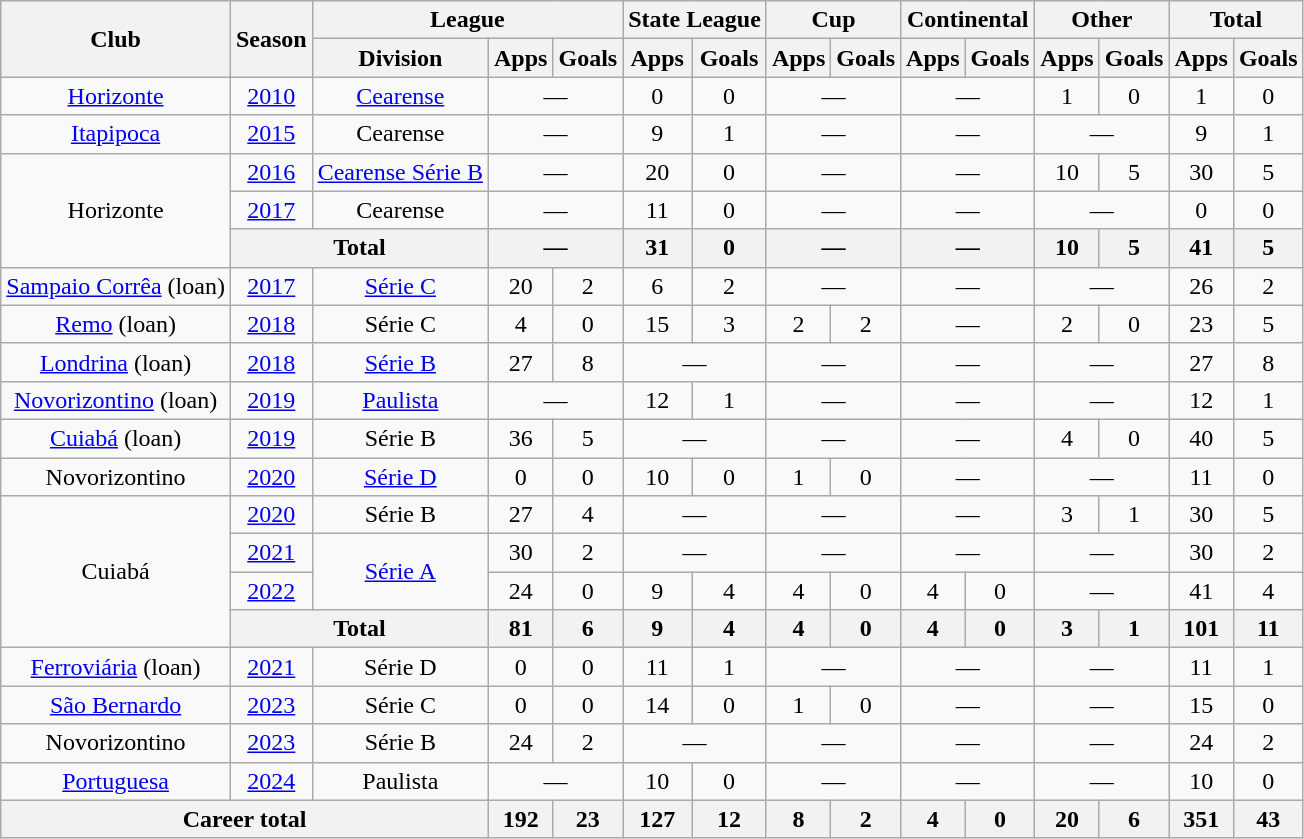<table class="wikitable" style="text-align: center;">
<tr>
<th rowspan="2">Club</th>
<th rowspan="2">Season</th>
<th colspan="3">League</th>
<th colspan="2">State League</th>
<th colspan="2">Cup</th>
<th colspan="2">Continental</th>
<th colspan="2">Other</th>
<th colspan="2">Total</th>
</tr>
<tr>
<th>Division</th>
<th>Apps</th>
<th>Goals</th>
<th>Apps</th>
<th>Goals</th>
<th>Apps</th>
<th>Goals</th>
<th>Apps</th>
<th>Goals</th>
<th>Apps</th>
<th>Goals</th>
<th>Apps</th>
<th>Goals</th>
</tr>
<tr>
<td valign="center"><a href='#'>Horizonte</a></td>
<td><a href='#'>2010</a></td>
<td><a href='#'>Cearense</a></td>
<td colspan="2">—</td>
<td>0</td>
<td>0</td>
<td colspan="2">—</td>
<td colspan="2">—</td>
<td>1</td>
<td>0</td>
<td>1</td>
<td>0</td>
</tr>
<tr>
<td valign="center"><a href='#'>Itapipoca</a></td>
<td><a href='#'>2015</a></td>
<td>Cearense</td>
<td colspan="2">—</td>
<td>9</td>
<td>1</td>
<td colspan="2">—</td>
<td colspan="2">—</td>
<td colspan="2">—</td>
<td>9</td>
<td>1</td>
</tr>
<tr>
<td rowspan="3" valign="center">Horizonte</td>
<td><a href='#'>2016</a></td>
<td><a href='#'>Cearense Série B</a></td>
<td colspan="2">—</td>
<td>20</td>
<td>0</td>
<td colspan="2">—</td>
<td colspan="2">—</td>
<td>10</td>
<td>5</td>
<td>30</td>
<td>5</td>
</tr>
<tr>
<td><a href='#'>2017</a></td>
<td>Cearense</td>
<td colspan="2">—</td>
<td>11</td>
<td>0</td>
<td colspan="2">—</td>
<td colspan="2">—</td>
<td colspan="2">—</td>
<td>0</td>
<td>0</td>
</tr>
<tr>
<th colspan="2"><strong>Total</strong></th>
<th colspan="2">—</th>
<th>31</th>
<th>0</th>
<th colspan="2">—</th>
<th colspan="2">—</th>
<th>10</th>
<th>5</th>
<th>41</th>
<th>5</th>
</tr>
<tr>
<td valign="center"><a href='#'>Sampaio Corrêa</a> (loan)</td>
<td><a href='#'>2017</a></td>
<td><a href='#'>Série C</a></td>
<td>20</td>
<td>2</td>
<td>6</td>
<td>2</td>
<td colspan="2">—</td>
<td colspan="2">—</td>
<td colspan="2">—</td>
<td>26</td>
<td>2</td>
</tr>
<tr>
<td valign="center"><a href='#'>Remo</a> (loan)</td>
<td><a href='#'>2018</a></td>
<td>Série C</td>
<td>4</td>
<td>0</td>
<td>15</td>
<td>3</td>
<td>2</td>
<td>2</td>
<td colspan="2">—</td>
<td>2</td>
<td>0</td>
<td>23</td>
<td>5</td>
</tr>
<tr>
<td valign="center"><a href='#'>Londrina</a> (loan)</td>
<td><a href='#'>2018</a></td>
<td><a href='#'>Série B</a></td>
<td>27</td>
<td>8</td>
<td colspan="2">—</td>
<td colspan="2">—</td>
<td colspan="2">—</td>
<td colspan="2">—</td>
<td>27</td>
<td>8</td>
</tr>
<tr>
<td valign="center"><a href='#'>Novorizontino</a> (loan)</td>
<td><a href='#'>2019</a></td>
<td><a href='#'>Paulista</a></td>
<td colspan="2">—</td>
<td>12</td>
<td>1</td>
<td colspan="2">—</td>
<td colspan="2">—</td>
<td colspan="2">—</td>
<td>12</td>
<td>1</td>
</tr>
<tr>
<td valign="center"><a href='#'>Cuiabá</a> (loan)</td>
<td><a href='#'>2019</a></td>
<td>Série B</td>
<td>36</td>
<td>5</td>
<td colspan="2">—</td>
<td colspan="2">—</td>
<td colspan="2">—</td>
<td>4</td>
<td>0</td>
<td>40</td>
<td>5</td>
</tr>
<tr>
<td valign="center">Novorizontino</td>
<td><a href='#'>2020</a></td>
<td><a href='#'>Série D</a></td>
<td>0</td>
<td>0</td>
<td>10</td>
<td>0</td>
<td>1</td>
<td>0</td>
<td colspan="2">—</td>
<td colspan="2">—</td>
<td>11</td>
<td>0</td>
</tr>
<tr>
<td rowspan="4" valign="center">Cuiabá</td>
<td><a href='#'>2020</a></td>
<td>Série B</td>
<td>27</td>
<td>4</td>
<td colspan="2">—</td>
<td colspan="2">—</td>
<td colspan="2">—</td>
<td>3</td>
<td>1</td>
<td>30</td>
<td>5</td>
</tr>
<tr>
<td><a href='#'>2021</a></td>
<td rowspan="2"><a href='#'>Série A</a></td>
<td>30</td>
<td>2</td>
<td colspan="2">—</td>
<td colspan="2">—</td>
<td colspan="2">—</td>
<td colspan="2">—</td>
<td>30</td>
<td>2</td>
</tr>
<tr>
<td><a href='#'>2022</a></td>
<td>24</td>
<td>0</td>
<td>9</td>
<td>4</td>
<td>4</td>
<td>0</td>
<td>4</td>
<td>0</td>
<td colspan="2">—</td>
<td>41</td>
<td>4</td>
</tr>
<tr>
<th colspan="2"><strong>Total</strong></th>
<th>81</th>
<th>6</th>
<th>9</th>
<th>4</th>
<th>4</th>
<th>0</th>
<th>4</th>
<th>0</th>
<th>3</th>
<th>1</th>
<th>101</th>
<th>11</th>
</tr>
<tr>
<td valign="center"><a href='#'>Ferroviária</a> (loan)</td>
<td><a href='#'>2021</a></td>
<td>Série D</td>
<td>0</td>
<td>0</td>
<td>11</td>
<td>1</td>
<td colspan="2">—</td>
<td colspan="2">—</td>
<td colspan="2">—</td>
<td>11</td>
<td>1</td>
</tr>
<tr>
<td valign="center"><a href='#'>São Bernardo</a></td>
<td><a href='#'>2023</a></td>
<td>Série C</td>
<td>0</td>
<td>0</td>
<td>14</td>
<td>0</td>
<td>1</td>
<td>0</td>
<td colspan="2">—</td>
<td colspan="2">—</td>
<td>15</td>
<td>0</td>
</tr>
<tr>
<td valign="center">Novorizontino</td>
<td><a href='#'>2023</a></td>
<td>Série B</td>
<td>24</td>
<td>2</td>
<td colspan="2">—</td>
<td colspan="2">—</td>
<td colspan="2">—</td>
<td colspan="2">—</td>
<td>24</td>
<td>2</td>
</tr>
<tr>
<td valign="center"><a href='#'>Portuguesa</a></td>
<td><a href='#'>2024</a></td>
<td>Paulista</td>
<td colspan="2">—</td>
<td>10</td>
<td>0</td>
<td colspan="2">—</td>
<td colspan="2">—</td>
<td colspan="2">—</td>
<td>10</td>
<td>0</td>
</tr>
<tr>
<th colspan="3"><strong>Career total</strong></th>
<th>192</th>
<th>23</th>
<th>127</th>
<th>12</th>
<th>8</th>
<th>2</th>
<th>4</th>
<th>0</th>
<th>20</th>
<th>6</th>
<th>351</th>
<th>43</th>
</tr>
</table>
